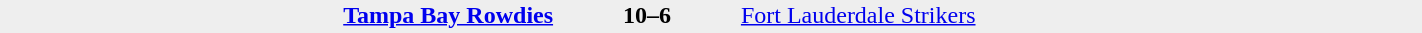<table style="width: 75%; background: #eeeeee;" cellspacing="0">
<tr>
<td style=font-size:85% align=center rowspan=3 width=15%></td>
<td width=24% align=right><strong><a href='#'>Tampa Bay Rowdies</a></strong></td>
<td align=center width=13%><strong>10–6</strong></td>
<td width=24%><a href='#'>Fort Lauderdale Strikers</a></td>
<td style=font-size:85% rowspan=3 valign=top></td>
</tr>
<tr style=font-size:85%>
<td align=right valign=top></td>
<td valign=top></td>
<td align=left valign=top></td>
</tr>
</table>
